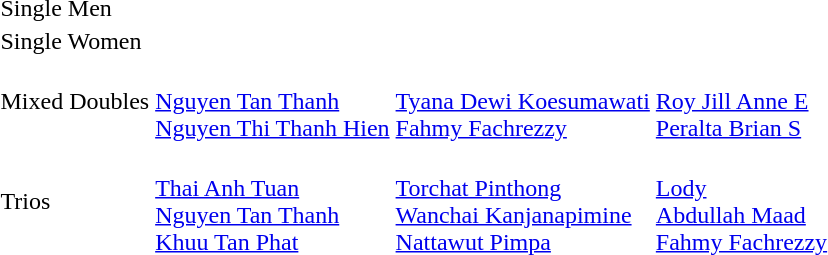<table>
<tr>
<td>Single Men</td>
<td></td>
<td></td>
<td></td>
</tr>
<tr>
<td>Single Women</td>
<td></td>
<td></td>
<td></td>
</tr>
<tr>
<td>Mixed Doubles</td>
<td><br><a href='#'>Nguyen Tan Thanh</a><br><a href='#'>Nguyen Thi Thanh Hien</a></td>
<td><br><a href='#'>Tyana Dewi Koesumawati</a><br><a href='#'>Fahmy Fachrezzy</a></td>
<td><br><a href='#'>Roy Jill Anne E</a><br><a href='#'>Peralta Brian S</a></td>
</tr>
<tr>
<td>Trios</td>
<td><br><a href='#'>Thai Anh Tuan</a><br><a href='#'>Nguyen Tan Thanh</a><br><a href='#'>Khuu Tan Phat</a></td>
<td><br><a href='#'>Torchat Pinthong</a><br><a href='#'>Wanchai Kanjanapimine</a><br><a href='#'>Nattawut Pimpa</a></td>
<td><br><a href='#'>Lody</a><br><a href='#'>Abdullah Maad</a><br><a href='#'>Fahmy Fachrezzy</a></td>
</tr>
</table>
